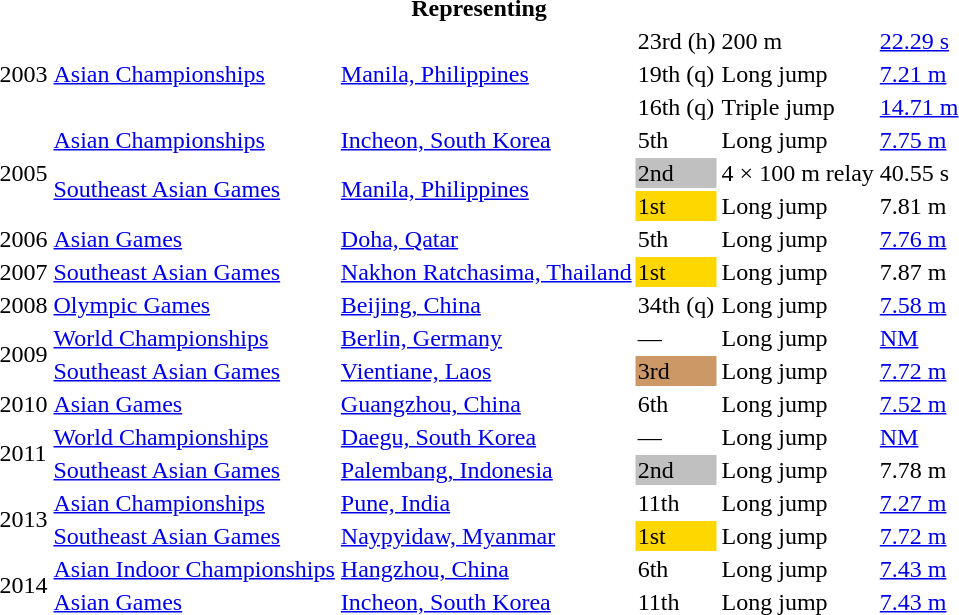<table>
<tr>
<th colspan="6">Representing </th>
</tr>
<tr>
<td rowspan=3>2003</td>
<td rowspan=3><a href='#'>Asian Championships</a></td>
<td rowspan=3><a href='#'>Manila, Philippines</a></td>
<td>23rd (h)</td>
<td>200 m</td>
<td><a href='#'>22.29 s</a></td>
</tr>
<tr>
<td>19th (q)</td>
<td>Long jump</td>
<td><a href='#'>7.21 m</a></td>
</tr>
<tr>
<td>16th (q)</td>
<td>Triple jump</td>
<td><a href='#'>14.71 m</a></td>
</tr>
<tr>
<td rowspan=3>2005</td>
<td><a href='#'>Asian Championships</a></td>
<td><a href='#'>Incheon, South Korea</a></td>
<td>5th</td>
<td>Long jump</td>
<td><a href='#'>7.75 m</a></td>
</tr>
<tr>
<td rowspan=2><a href='#'>Southeast Asian Games</a></td>
<td rowspan=2><a href='#'>Manila, Philippines</a></td>
<td bgcolor=silver>2nd</td>
<td>4 × 100 m relay</td>
<td>40.55 s</td>
</tr>
<tr>
<td bgcolor=gold>1st</td>
<td>Long jump</td>
<td>7.81 m</td>
</tr>
<tr>
<td>2006</td>
<td><a href='#'>Asian Games</a></td>
<td><a href='#'>Doha, Qatar</a></td>
<td>5th</td>
<td>Long jump</td>
<td><a href='#'>7.76 m</a></td>
</tr>
<tr>
<td>2007</td>
<td><a href='#'>Southeast Asian Games</a></td>
<td><a href='#'>Nakhon Ratchasima, Thailand</a></td>
<td bgcolor=gold>1st</td>
<td>Long jump</td>
<td>7.87 m</td>
</tr>
<tr>
<td>2008</td>
<td><a href='#'>Olympic Games</a></td>
<td><a href='#'>Beijing, China</a></td>
<td>34th (q)</td>
<td>Long jump</td>
<td><a href='#'>7.58 m</a></td>
</tr>
<tr>
<td rowspan=2>2009</td>
<td><a href='#'>World Championships</a></td>
<td><a href='#'>Berlin, Germany</a></td>
<td>—</td>
<td>Long jump</td>
<td><a href='#'>NM</a></td>
</tr>
<tr>
<td><a href='#'>Southeast Asian Games</a></td>
<td><a href='#'>Vientiane, Laos</a></td>
<td bgcolor=cc9966>3rd</td>
<td>Long jump</td>
<td><a href='#'>7.72 m</a></td>
</tr>
<tr>
<td>2010</td>
<td><a href='#'>Asian Games</a></td>
<td><a href='#'>Guangzhou, China</a></td>
<td>6th</td>
<td>Long jump</td>
<td><a href='#'>7.52 m</a></td>
</tr>
<tr>
<td rowspan=2>2011</td>
<td><a href='#'>World Championships</a></td>
<td><a href='#'>Daegu, South Korea</a></td>
<td>—</td>
<td>Long jump</td>
<td><a href='#'>NM</a></td>
</tr>
<tr>
<td><a href='#'>Southeast Asian Games</a></td>
<td><a href='#'>Palembang, Indonesia</a></td>
<td bgcolor=silver>2nd</td>
<td>Long jump</td>
<td>7.78 m</td>
</tr>
<tr>
<td rowspan=2>2013</td>
<td><a href='#'>Asian Championships</a></td>
<td><a href='#'>Pune, India</a></td>
<td>11th</td>
<td>Long jump</td>
<td><a href='#'>7.27 m</a></td>
</tr>
<tr>
<td><a href='#'>Southeast Asian Games</a></td>
<td><a href='#'>Naypyidaw, Myanmar</a></td>
<td bgcolor=gold>1st</td>
<td>Long jump</td>
<td><a href='#'>7.72 m</a></td>
</tr>
<tr>
<td rowspan=2>2014</td>
<td><a href='#'>Asian Indoor Championships</a></td>
<td><a href='#'>Hangzhou, China</a></td>
<td>6th</td>
<td>Long jump</td>
<td><a href='#'>7.43 m</a></td>
</tr>
<tr>
<td><a href='#'>Asian Games</a></td>
<td><a href='#'>Incheon, South Korea</a></td>
<td>11th</td>
<td>Long jump</td>
<td><a href='#'>7.43 m</a></td>
</tr>
</table>
